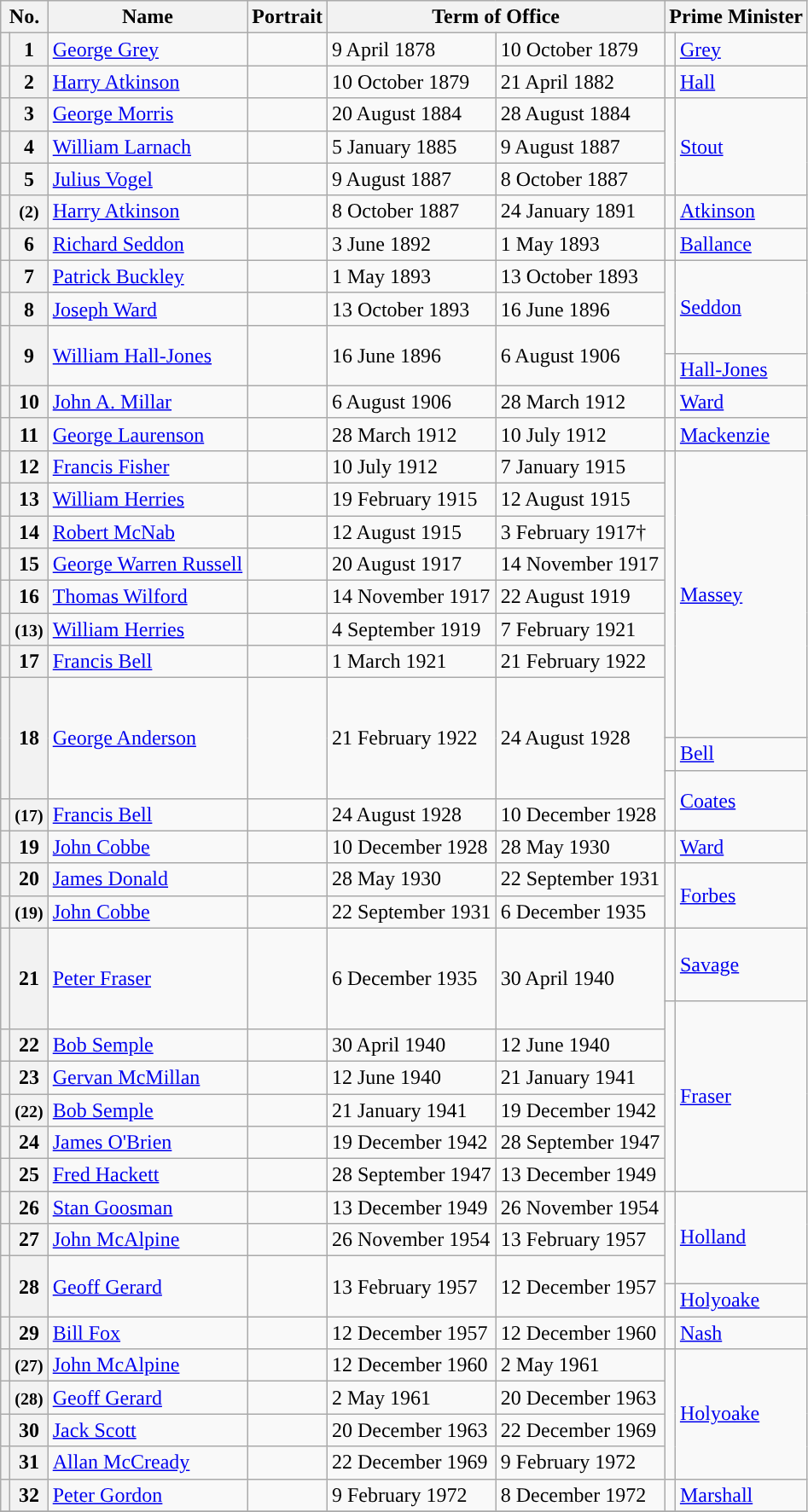<table class="wikitable">
<tr>
<th colspan=2>No.</th>
<th>Name</th>
<th>Portrait</th>
<th colspan=2>Term of Office</th>
<th colspan=2>Prime Minister</th>
</tr>
<tr>
<th style="color:inherit;background:"></th>
<th>1</th>
<td><a href='#'>George Grey</a></td>
<td></td>
<td>9 April 1878</td>
<td>10 October 1879</td>
<td style="color:inherit;background:"></td>
<td><a href='#'>Grey</a></td>
</tr>
<tr>
<th style="color:inherit;background:"></th>
<th>2</th>
<td><a href='#'>Harry Atkinson</a></td>
<td></td>
<td>10 October 1879</td>
<td>21 April 1882</td>
<td style="color:inherit;background:"></td>
<td><a href='#'>Hall</a></td>
</tr>
<tr>
<th style="color:inherit;background:"></th>
<th>3</th>
<td><a href='#'>George Morris</a></td>
<td></td>
<td>20 August 1884</td>
<td>28 August 1884</td>
<td width=1 rowspan=3 style="color:inherit;background:"></td>
<td rowspan=3><a href='#'>Stout</a></td>
</tr>
<tr>
<th style="color:inherit;background:"></th>
<th>4</th>
<td><a href='#'>William Larnach</a></td>
<td></td>
<td>5 January 1885</td>
<td>9 August 1887</td>
</tr>
<tr>
<th style="color:inherit;background:"></th>
<th>5</th>
<td><a href='#'>Julius Vogel</a></td>
<td></td>
<td>9 August 1887</td>
<td>8 October 1887</td>
</tr>
<tr>
<th style="color:inherit;background:"></th>
<th><small>(2)</small></th>
<td><a href='#'>Harry Atkinson</a></td>
<td></td>
<td>8 October 1887</td>
<td>24 January 1891</td>
<td style="color:inherit;background:"></td>
<td><a href='#'>Atkinson</a></td>
</tr>
<tr>
<th style="color:inherit;background:"></th>
<th>6</th>
<td><a href='#'>Richard Seddon</a></td>
<td></td>
<td>3 June 1892</td>
<td>1 May 1893</td>
<td style="color:inherit;background:"></td>
<td><a href='#'>Ballance</a></td>
</tr>
<tr>
<th style="color:inherit;background:"></th>
<th>7</th>
<td><a href='#'>Patrick Buckley</a></td>
<td></td>
<td>1 May 1893</td>
<td>13 October 1893</td>
<td rowspan="3" style="color:inherit;background:"></td>
<td rowspan="3"><a href='#'>Seddon</a></td>
</tr>
<tr>
<th style="color:inherit;background:"></th>
<th>8</th>
<td><a href='#'>Joseph Ward</a></td>
<td></td>
<td>13 October 1893</td>
<td>16 June 1896</td>
</tr>
<tr>
<th height=15 style="border-bottom:solid 0 grey; background:"></th>
<th rowspan="2">9</th>
<td rowspan="2"><a href='#'>William Hall-Jones</a></td>
<td rowspan="2"></td>
<td rowspan="2">16 June 1896</td>
<td rowspan="2">6 August 1906</td>
</tr>
<tr>
<th height=15 style="border-top:solid 0 grey; background:"></th>
<td style="color:inherit;background:"></td>
<td><a href='#'>Hall-Jones</a></td>
</tr>
<tr>
<th style="color:inherit;background:"></th>
<th>10</th>
<td><a href='#'>John A. Millar</a></td>
<td></td>
<td>6 August 1906</td>
<td>28 March 1912</td>
<td style="color:inherit;background:"></td>
<td><a href='#'>Ward</a></td>
</tr>
<tr>
<th style="color:inherit;background:"></th>
<th>11</th>
<td><a href='#'>George Laurenson</a></td>
<td></td>
<td>28 March 1912</td>
<td>10 July 1912</td>
<td style="color:inherit;background:"></td>
<td><a href='#'>Mackenzie</a></td>
</tr>
<tr>
<th style="color:inherit;background:"></th>
<th>12</th>
<td><a href='#'>Francis Fisher</a></td>
<td></td>
<td>10 July 1912</td>
<td>7 January 1915</td>
<td rowspan=7 style="border-bottom:solid 0 grey; background:"></td>
<td rowspan=8><a href='#'>Massey</a></td>
</tr>
<tr>
<th style="color:inherit;background:"></th>
<th>13</th>
<td><a href='#'>William Herries</a></td>
<td></td>
<td>19 February 1915</td>
<td>12 August 1915</td>
</tr>
<tr>
<th style="color:inherit;background:"></th>
<th>14</th>
<td><a href='#'>Robert McNab</a></td>
<td></td>
<td>12 August 1915</td>
<td>3 February 1917†</td>
</tr>
<tr>
<th style="color:inherit;background:"></th>
<th>15</th>
<td><a href='#'>George Warren Russell</a></td>
<td></td>
<td>20 August 1917</td>
<td>14 November 1917</td>
</tr>
<tr>
<th style="color:inherit;background:"></th>
<th>16</th>
<td><a href='#'>Thomas Wilford</a></td>
<td></td>
<td>14 November 1917</td>
<td>22 August 1919</td>
</tr>
<tr>
<th style="color:inherit;background:"></th>
<th><small>(13)</small></th>
<td><a href='#'>William Herries</a></td>
<td></td>
<td>4 September 1919</td>
<td>7 February 1921</td>
</tr>
<tr>
<th style="color:inherit;background:"></th>
<th>17</th>
<td><a href='#'>Francis Bell</a></td>
<td></td>
<td>1 March 1921</td>
<td>21 February 1922</td>
</tr>
<tr>
<th rowspan=3 style="color:inherit;background:"></th>
<th rowspan=3>18</th>
<td rowspan=3><a href='#'>George Anderson</a></td>
<td rowspan=3></td>
<td rowspan=3>21 February 1922</td>
<td rowspan=3>24 August 1928</td>
<td height=40 style="border-top:solid 0 grey; background:"></td>
</tr>
<tr>
<td height=15 style="color:inherit;background:"></td>
<td><a href='#'>Bell</a></td>
</tr>
<tr>
<td height=15 style="border-bottom:solid 0 grey; background:"></td>
<td rowspan=2><a href='#'>Coates</a></td>
</tr>
<tr>
<th style="color:inherit;background:"></th>
<th><small>(17)</small></th>
<td><a href='#'>Francis Bell</a></td>
<td></td>
<td>24 August 1928</td>
<td>10 December 1928</td>
<td style="border-top:solid 0 grey; background:"></td>
</tr>
<tr>
<th style="color:inherit;background:"></th>
<th>19</th>
<td><a href='#'>John Cobbe</a></td>
<td></td>
<td>10 December 1928</td>
<td>28 May 1930</td>
<td style="color:inherit;background:"></td>
<td><a href='#'>Ward</a></td>
</tr>
<tr>
<th style="color:inherit;background:"></th>
<th>20</th>
<td><a href='#'>James Donald</a></td>
<td></td>
<td>28 May 1930</td>
<td>22 September 1931</td>
<td rowspan=2 style="color:inherit;background:"></td>
<td rowspan=2><a href='#'>Forbes</a></td>
</tr>
<tr>
<th style="color:inherit;background:"></th>
<th><small>(19)</small></th>
<td><a href='#'>John Cobbe</a></td>
<td></td>
<td>22 September 1931</td>
<td>6 December 1935</td>
</tr>
<tr>
<th height=50 style="border-bottom:solid 0 grey; background:"></th>
<th rowspan=2>21</th>
<td rowspan=2><a href='#'>Peter Fraser</a></td>
<td rowspan=2></td>
<td rowspan=2>6 December 1935</td>
<td rowspan=2>30 April 1940</td>
<td style="color:inherit;background:"></td>
<td><a href='#'>Savage</a></td>
</tr>
<tr>
<th height=15 style="border-top:solid 0 grey; background:"></th>
<td style="border-bottom:solid 0 grey; background:"></td>
<td rowspan=6><a href='#'>Fraser</a></td>
</tr>
<tr>
<th style="color:inherit;background:"></th>
<th>22</th>
<td><a href='#'>Bob Semple</a></td>
<td></td>
<td>30 April 1940</td>
<td>12 June 1940</td>
<td rowspan=5 style="border-top:solid 0 grey; background:"></td>
</tr>
<tr>
<th style="color:inherit;background:"></th>
<th>23</th>
<td><a href='#'>Gervan McMillan</a></td>
<td></td>
<td>12 June 1940</td>
<td>21 January 1941</td>
</tr>
<tr>
<th style="color:inherit;background:"></th>
<th><small>(22)</small></th>
<td><a href='#'>Bob Semple</a></td>
<td></td>
<td>21 January 1941</td>
<td>19 December 1942</td>
</tr>
<tr>
<th style="color:inherit;background:"></th>
<th>24</th>
<td><a href='#'>James O'Brien</a></td>
<td></td>
<td>19 December 1942</td>
<td>28 September 1947</td>
</tr>
<tr>
<th style="color:inherit;background:"></th>
<th>25</th>
<td><a href='#'>Fred Hackett</a></td>
<td></td>
<td>28 September 1947</td>
<td>13 December 1949</td>
</tr>
<tr>
<th style="color:inherit;background:"></th>
<th>26</th>
<td><a href='#'>Stan Goosman</a></td>
<td></td>
<td>13 December 1949</td>
<td>26 November 1954</td>
<td rowspan=3 style="color:inherit;background:"></td>
<td rowspan=3><a href='#'>Holland</a></td>
</tr>
<tr>
<th style="color:inherit;background:"></th>
<th>27</th>
<td><a href='#'>John McAlpine</a></td>
<td></td>
<td>26 November 1954</td>
<td>13 February 1957</td>
</tr>
<tr>
<th height=15 style="border-bottom:solid 0 grey; background:"></th>
<th rowspan=2>28</th>
<td rowspan=2><a href='#'>Geoff Gerard</a></td>
<td rowspan=2></td>
<td rowspan=2>13 February 1957</td>
<td rowspan=2>12 December 1957</td>
</tr>
<tr>
<th height=15 style="border-top:solid 0 grey; background:"></th>
<td style="color:inherit;background:"></td>
<td><a href='#'>Holyoake</a></td>
</tr>
<tr>
<th style="color:inherit;background:"></th>
<th>29</th>
<td><a href='#'>Bill Fox</a></td>
<td></td>
<td>12 December 1957</td>
<td>12 December 1960</td>
<td style="color:inherit;background:"></td>
<td><a href='#'>Nash</a></td>
</tr>
<tr>
<th style="color:inherit;background:"></th>
<th><small>(27)</small></th>
<td><a href='#'>John McAlpine</a></td>
<td></td>
<td>12 December 1960</td>
<td>2 May 1961</td>
<td rowspan=4 style="color:inherit;background:"></td>
<td rowspan=4><a href='#'>Holyoake</a></td>
</tr>
<tr>
<th style="color:inherit;background:"></th>
<th><small>(28)</small></th>
<td><a href='#'>Geoff Gerard</a></td>
<td></td>
<td>2 May 1961</td>
<td>20 December 1963</td>
</tr>
<tr>
<th style="color:inherit;background:"></th>
<th>30</th>
<td><a href='#'>Jack Scott</a></td>
<td></td>
<td>20 December 1963</td>
<td>22 December 1969</td>
</tr>
<tr>
<th style="color:inherit;background:"></th>
<th>31</th>
<td><a href='#'>Allan McCready</a></td>
<td></td>
<td>22 December 1969</td>
<td>9 February 1972</td>
</tr>
<tr>
<th style="color:inherit;background:"></th>
<th>32</th>
<td><a href='#'>Peter Gordon</a></td>
<td></td>
<td>9 February 1972</td>
<td>8 December 1972</td>
<td style="color:inherit;background:"></td>
<td><a href='#'>Marshall</a></td>
</tr>
<tr>
</tr>
</table>
